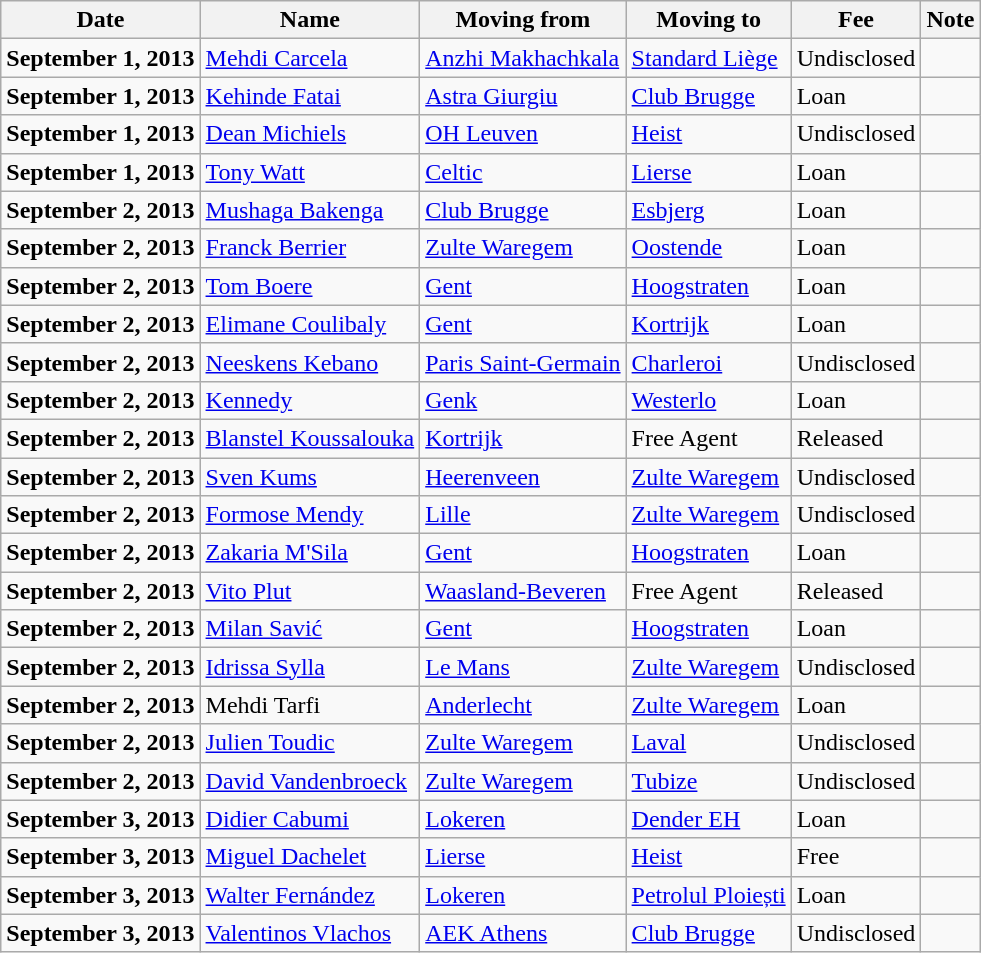<table class="wikitable sortable">
<tr>
<th>Date</th>
<th>Name</th>
<th>Moving from</th>
<th>Moving to</th>
<th>Fee</th>
<th>Note</th>
</tr>
<tr>
<td><strong>September 1, 2013</strong></td>
<td> <a href='#'>Mehdi Carcela</a></td>
<td> <a href='#'>Anzhi Makhachkala</a></td>
<td> <a href='#'>Standard Liège</a></td>
<td>Undisclosed </td>
<td></td>
</tr>
<tr>
<td><strong>September 1, 2013</strong></td>
<td> <a href='#'>Kehinde Fatai</a></td>
<td> <a href='#'>Astra Giurgiu</a></td>
<td> <a href='#'>Club Brugge</a></td>
<td>Loan </td>
<td></td>
</tr>
<tr>
<td><strong>September 1, 2013</strong></td>
<td> <a href='#'>Dean Michiels</a></td>
<td> <a href='#'>OH Leuven</a></td>
<td> <a href='#'>Heist</a></td>
<td>Undisclosed </td>
<td></td>
</tr>
<tr>
<td><strong>September 1, 2013</strong></td>
<td> <a href='#'>Tony Watt</a></td>
<td> <a href='#'>Celtic</a></td>
<td> <a href='#'>Lierse</a></td>
<td>Loan </td>
<td></td>
</tr>
<tr>
<td><strong>September 2, 2013</strong></td>
<td> <a href='#'>Mushaga Bakenga</a></td>
<td> <a href='#'>Club Brugge</a></td>
<td> <a href='#'>Esbjerg</a></td>
<td>Loan </td>
<td align=center></td>
</tr>
<tr>
<td><strong>September 2, 2013</strong></td>
<td> <a href='#'>Franck Berrier</a></td>
<td> <a href='#'>Zulte Waregem</a></td>
<td> <a href='#'>Oostende</a></td>
<td>Loan </td>
<td></td>
</tr>
<tr>
<td><strong>September 2, 2013</strong></td>
<td> <a href='#'>Tom Boere</a></td>
<td> <a href='#'>Gent</a></td>
<td> <a href='#'>Hoogstraten</a></td>
<td>Loan </td>
<td></td>
</tr>
<tr>
<td><strong>September 2, 2013</strong></td>
<td> <a href='#'>Elimane Coulibaly</a></td>
<td> <a href='#'>Gent</a></td>
<td> <a href='#'>Kortrijk</a></td>
<td>Loan </td>
<td></td>
</tr>
<tr>
<td><strong>September 2, 2013</strong></td>
<td> <a href='#'>Neeskens Kebano</a></td>
<td> <a href='#'>Paris Saint-Germain</a></td>
<td> <a href='#'>Charleroi</a></td>
<td>Undisclosed </td>
<td></td>
</tr>
<tr>
<td><strong>September 2, 2013</strong></td>
<td> <a href='#'>Kennedy</a></td>
<td> <a href='#'>Genk</a></td>
<td> <a href='#'>Westerlo</a></td>
<td>Loan </td>
<td align=center></td>
</tr>
<tr>
<td><strong>September 2, 2013</strong></td>
<td> <a href='#'>Blanstel Koussalouka</a></td>
<td> <a href='#'>Kortrijk</a></td>
<td>Free Agent</td>
<td>Released </td>
<td align=center></td>
</tr>
<tr>
<td><strong>September 2, 2013</strong></td>
<td> <a href='#'>Sven Kums</a></td>
<td> <a href='#'>Heerenveen</a></td>
<td> <a href='#'>Zulte Waregem</a></td>
<td>Undisclosed </td>
<td></td>
</tr>
<tr>
<td><strong>September 2, 2013</strong></td>
<td> <a href='#'>Formose Mendy</a></td>
<td> <a href='#'>Lille</a></td>
<td> <a href='#'>Zulte Waregem</a></td>
<td>Undisclosed </td>
<td></td>
</tr>
<tr>
<td><strong>September 2, 2013</strong></td>
<td> <a href='#'>Zakaria M'Sila</a></td>
<td> <a href='#'>Gent</a></td>
<td> <a href='#'>Hoogstraten</a></td>
<td>Loan </td>
<td></td>
</tr>
<tr>
<td><strong>September 2, 2013</strong></td>
<td> <a href='#'>Vito Plut</a></td>
<td> <a href='#'>Waasland-Beveren</a></td>
<td>Free Agent</td>
<td>Released </td>
<td></td>
</tr>
<tr>
<td><strong>September 2, 2013</strong></td>
<td> <a href='#'>Milan Savić</a></td>
<td> <a href='#'>Gent</a></td>
<td> <a href='#'>Hoogstraten</a></td>
<td>Loan </td>
<td></td>
</tr>
<tr>
<td><strong>September 2, 2013</strong></td>
<td> <a href='#'>Idrissa Sylla</a></td>
<td> <a href='#'>Le Mans</a></td>
<td> <a href='#'>Zulte Waregem</a></td>
<td>Undisclosed </td>
<td></td>
</tr>
<tr>
<td><strong>September 2, 2013</strong></td>
<td> Mehdi Tarfi</td>
<td> <a href='#'>Anderlecht</a></td>
<td> <a href='#'>Zulte Waregem</a></td>
<td>Loan </td>
<td></td>
</tr>
<tr>
<td><strong>September 2, 2013</strong></td>
<td> <a href='#'>Julien Toudic</a></td>
<td> <a href='#'>Zulte Waregem</a></td>
<td> <a href='#'>Laval</a></td>
<td>Undisclosed </td>
<td></td>
</tr>
<tr>
<td><strong>September 2, 2013</strong></td>
<td> <a href='#'>David Vandenbroeck</a></td>
<td> <a href='#'>Zulte Waregem</a></td>
<td> <a href='#'>Tubize</a></td>
<td>Undisclosed </td>
<td align=center></td>
</tr>
<tr>
<td><strong>September 3, 2013</strong></td>
<td> <a href='#'>Didier Cabumi</a></td>
<td> <a href='#'>Lokeren</a></td>
<td> <a href='#'>Dender EH</a></td>
<td>Loan </td>
<td></td>
</tr>
<tr>
<td><strong>September 3, 2013</strong></td>
<td> <a href='#'>Miguel Dachelet</a></td>
<td> <a href='#'>Lierse</a></td>
<td> <a href='#'>Heist</a></td>
<td>Free </td>
<td></td>
</tr>
<tr>
<td><strong>September 3, 2013</strong></td>
<td> <a href='#'>Walter Fernández</a></td>
<td> <a href='#'>Lokeren</a></td>
<td> <a href='#'>Petrolul Ploiești</a></td>
<td>Loan </td>
<td></td>
</tr>
<tr>
<td><strong>September 3, 2013</strong></td>
<td> <a href='#'>Valentinos Vlachos</a></td>
<td> <a href='#'>AEK Athens</a></td>
<td> <a href='#'>Club Brugge</a></td>
<td>Undisclosed </td>
<td></td>
</tr>
</table>
